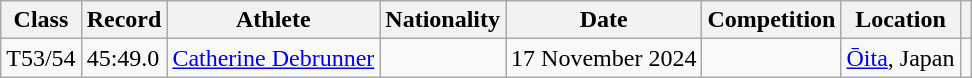<table class="wikitable">
<tr>
<th>Class</th>
<th>Record</th>
<th>Athlete</th>
<th>Nationality</th>
<th>Date</th>
<th>Competition</th>
<th>Location</th>
<th></th>
</tr>
<tr>
<td>T53/54</td>
<td>45:49.0</td>
<td><a href='#'>Catherine Debrunner</a></td>
<td></td>
<td>17 November 2024</td>
<td></td>
<td><a href='#'>Ōita</a>, Japan</td>
<td></td>
</tr>
</table>
